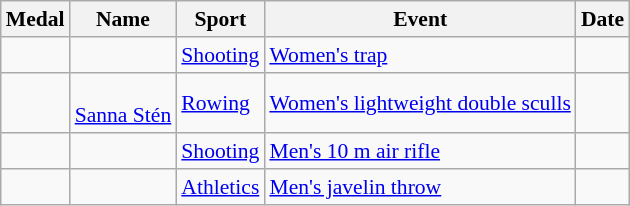<table class="wikitable sortable" style="font-size:90%">
<tr>
<th>Medal</th>
<th>Name</th>
<th>Sport</th>
<th>Event</th>
<th>Date</th>
</tr>
<tr>
<td></td>
<td></td>
<td><a href='#'>Shooting</a></td>
<td><a href='#'>Women's trap</a></td>
<td></td>
</tr>
<tr>
<td></td>
<td><br><a href='#'>Sanna Stén</a></td>
<td><a href='#'>Rowing</a></td>
<td><a href='#'>Women's lightweight double sculls</a></td>
<td></td>
</tr>
<tr>
<td></td>
<td></td>
<td><a href='#'>Shooting</a></td>
<td><a href='#'>Men's 10 m air rifle</a></td>
<td></td>
</tr>
<tr>
<td></td>
<td></td>
<td><a href='#'>Athletics</a></td>
<td><a href='#'>Men's javelin throw</a></td>
<td></td>
</tr>
</table>
